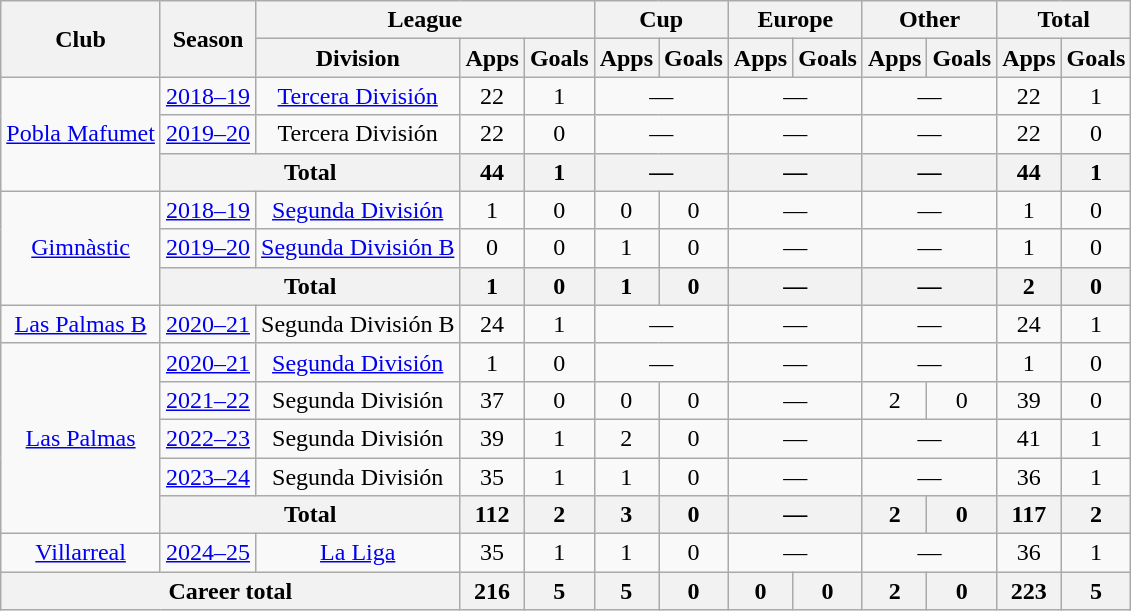<table class="wikitable" style="text-align:center">
<tr>
<th rowspan="2">Club</th>
<th rowspan="2">Season</th>
<th colspan="3">League</th>
<th colspan="2">Cup</th>
<th colspan="2">Europe</th>
<th colspan="2">Other</th>
<th colspan="2">Total</th>
</tr>
<tr>
<th>Division</th>
<th>Apps</th>
<th>Goals</th>
<th>Apps</th>
<th>Goals</th>
<th>Apps</th>
<th>Goals</th>
<th>Apps</th>
<th>Goals</th>
<th>Apps</th>
<th>Goals</th>
</tr>
<tr>
<td rowspan="3"><a href='#'>Pobla Mafumet</a></td>
<td><a href='#'>2018–19</a></td>
<td><a href='#'>Tercera División</a></td>
<td>22</td>
<td>1</td>
<td colspan="2">—</td>
<td colspan="2">—</td>
<td colspan="2">—</td>
<td>22</td>
<td>1</td>
</tr>
<tr>
<td><a href='#'>2019–20</a></td>
<td>Tercera División</td>
<td>22</td>
<td>0</td>
<td colspan="2">—</td>
<td colspan="2">—</td>
<td colspan="2">—</td>
<td>22</td>
<td>0</td>
</tr>
<tr>
<th colspan="2">Total</th>
<th>44</th>
<th>1</th>
<th colspan="2">—</th>
<th colspan="2">—</th>
<th colspan="2">—</th>
<th>44</th>
<th>1</th>
</tr>
<tr>
<td rowspan="3"><a href='#'>Gimnàstic</a></td>
<td><a href='#'>2018–19</a></td>
<td><a href='#'>Segunda División</a></td>
<td>1</td>
<td>0</td>
<td>0</td>
<td>0</td>
<td colspan="2">—</td>
<td colspan="2">—</td>
<td>1</td>
<td>0</td>
</tr>
<tr>
<td><a href='#'>2019–20</a></td>
<td><a href='#'>Segunda División B</a></td>
<td>0</td>
<td>0</td>
<td>1</td>
<td>0</td>
<td colspan="2">—</td>
<td colspan="2">—</td>
<td>1</td>
<td>0</td>
</tr>
<tr>
<th colspan="2">Total</th>
<th>1</th>
<th>0</th>
<th>1</th>
<th>0</th>
<th colspan="2">—</th>
<th colspan="2">—</th>
<th>2</th>
<th>0</th>
</tr>
<tr>
<td><a href='#'>Las Palmas B</a></td>
<td><a href='#'>2020–21</a></td>
<td>Segunda División B</td>
<td>24</td>
<td>1</td>
<td colspan="2">—</td>
<td colspan="2">—</td>
<td colspan="2">—</td>
<td>24</td>
<td>1</td>
</tr>
<tr>
<td rowspan="5"><a href='#'>Las Palmas</a></td>
<td><a href='#'>2020–21</a></td>
<td><a href='#'>Segunda División</a></td>
<td>1</td>
<td>0</td>
<td colspan="2">—</td>
<td colspan="2">—</td>
<td colspan="2">—</td>
<td>1</td>
<td>0</td>
</tr>
<tr>
<td><a href='#'>2021–22</a></td>
<td>Segunda División</td>
<td>37</td>
<td>0</td>
<td>0</td>
<td>0</td>
<td colspan="2">—</td>
<td>2</td>
<td>0</td>
<td>39</td>
<td>0</td>
</tr>
<tr>
<td><a href='#'>2022–23</a></td>
<td>Segunda División</td>
<td>39</td>
<td>1</td>
<td>2</td>
<td>0</td>
<td colspan="2">—</td>
<td colspan="2">—</td>
<td>41</td>
<td>1</td>
</tr>
<tr>
<td><a href='#'>2023–24</a></td>
<td>Segunda División</td>
<td>35</td>
<td>1</td>
<td>1</td>
<td>0</td>
<td colspan="2">—</td>
<td colspan="2">—</td>
<td>36</td>
<td>1</td>
</tr>
<tr>
<th colspan="2">Total</th>
<th>112</th>
<th>2</th>
<th>3</th>
<th>0</th>
<th colspan="2">—</th>
<th>2</th>
<th>0</th>
<th>117</th>
<th>2</th>
</tr>
<tr>
<td rowspan="1"><a href='#'>Villarreal</a></td>
<td><a href='#'>2024–25</a></td>
<td><a href='#'>La Liga</a></td>
<td>35</td>
<td>1</td>
<td>1</td>
<td>0</td>
<td colspan="2">—</td>
<td colspan="2">—</td>
<td>36</td>
<td>1</td>
</tr>
<tr>
<th colspan="3">Career total</th>
<th>216</th>
<th>5</th>
<th>5</th>
<th>0</th>
<th>0</th>
<th>0</th>
<th>2</th>
<th>0</th>
<th>223</th>
<th>5</th>
</tr>
</table>
